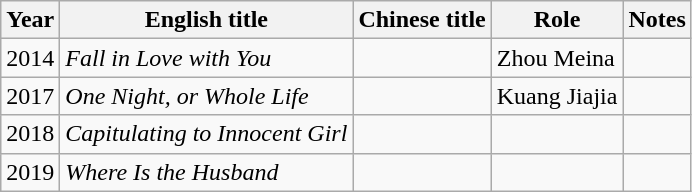<table class="wikitable">
<tr>
<th>Year</th>
<th>English title</th>
<th>Chinese title</th>
<th>Role</th>
<th>Notes</th>
</tr>
<tr>
<td>2014</td>
<td><em>Fall in Love with You</em></td>
<td></td>
<td>Zhou Meina</td>
<td></td>
</tr>
<tr>
<td>2017</td>
<td><em>One Night, or Whole Life</em></td>
<td></td>
<td>Kuang Jiajia</td>
<td></td>
</tr>
<tr>
<td>2018</td>
<td><em>Capitulating to Innocent Girl</em></td>
<td></td>
<td></td>
<td></td>
</tr>
<tr>
<td>2019</td>
<td><em>Where Is the Husband</em></td>
<td></td>
<td></td>
<td></td>
</tr>
</table>
